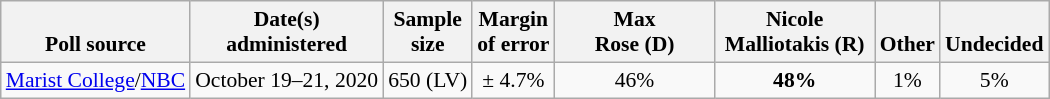<table class="wikitable" style="font-size:90%;text-align:center;">
<tr valign=bottom>
<th>Poll source</th>
<th>Date(s)<br>administered</th>
<th>Sample<br>size</th>
<th>Margin<br>of error</th>
<th style="width:100px;">Max<br>Rose (D)</th>
<th style="width:100px;">Nicole<br>Malliotakis (R)</th>
<th>Other</th>
<th>Undecided</th>
</tr>
<tr>
<td style="text-align:left;"><a href='#'>Marist College</a>/<a href='#'>NBC</a></td>
<td>October 19–21, 2020</td>
<td>650 (LV)</td>
<td>± 4.7%</td>
<td>46%</td>
<td><strong>48%</strong></td>
<td>1%</td>
<td>5%</td>
</tr>
</table>
